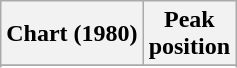<table class="wikitable sortable plainrowheaders" style="text-align:center">
<tr>
<th scope="col">Chart (1980)</th>
<th scope="col">Peak<br> position</th>
</tr>
<tr>
</tr>
<tr>
</tr>
</table>
